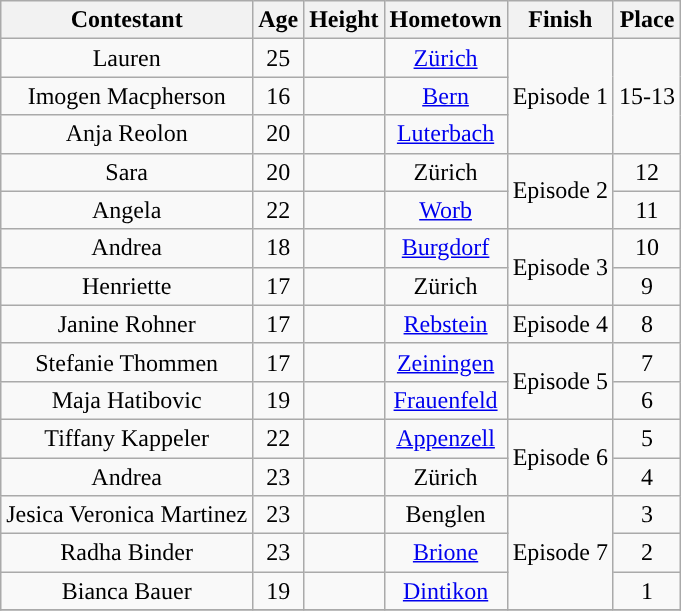<table class="wikitable sortable" style="text-align:center;">
<tr>
<th>Contestant</th>
<th>Age</th>
<th>Height</th>
<th>Hometown</th>
<th>Finish</th>
<th>Place</th>
</tr>
<tr>
<td>Lauren</td>
<td>25</td>
<td></td>
<td><a href='#'>Zürich</a></td>
<td rowspan="3">Episode 1</td>
<td rowspan="3">15-13</td>
</tr>
<tr>
<td>Imogen Macpherson</td>
<td>16</td>
<td></td>
<td><a href='#'>Bern</a></td>
</tr>
<tr>
<td>Anja Reolon</td>
<td>20</td>
<td></td>
<td><a href='#'>Luterbach</a></td>
</tr>
<tr>
<td>Sara</td>
<td>20</td>
<td></td>
<td>Zürich</td>
<td rowspan="2">Episode 2</td>
<td>12</td>
</tr>
<tr>
<td>Angela</td>
<td>22</td>
<td></td>
<td><a href='#'>Worb</a></td>
<td>11</td>
</tr>
<tr>
<td>Andrea</td>
<td>18</td>
<td></td>
<td><a href='#'>Burgdorf</a></td>
<td rowspan="2">Episode 3</td>
<td>10</td>
</tr>
<tr>
<td>Henriette</td>
<td>17</td>
<td></td>
<td>Zürich</td>
<td>9</td>
</tr>
<tr>
<td>Janine Rohner</td>
<td>17</td>
<td></td>
<td><a href='#'>Rebstein</a></td>
<td>Episode 4</td>
<td>8</td>
</tr>
<tr>
<td>Stefanie Thommen</td>
<td>17</td>
<td></td>
<td><a href='#'>Zeiningen</a></td>
<td rowspan="2">Episode 5</td>
<td>7</td>
</tr>
<tr>
<td>Maja Hatibovic</td>
<td>19</td>
<td></td>
<td><a href='#'>Frauenfeld</a></td>
<td>6</td>
</tr>
<tr>
<td>Tiffany Kappeler</td>
<td>22</td>
<td></td>
<td><a href='#'>Appenzell</a></td>
<td rowspan="2">Episode 6</td>
<td>5</td>
</tr>
<tr>
<td>Andrea</td>
<td>23</td>
<td></td>
<td>Zürich</td>
<td>4</td>
</tr>
<tr>
<td>Jesica Veronica Martinez</td>
<td>23</td>
<td></td>
<td>Benglen</td>
<td rowspan="3">Episode 7</td>
<td>3</td>
</tr>
<tr>
<td>Radha Binder</td>
<td>23</td>
<td></td>
<td><a href='#'>Brione</a></td>
<td>2</td>
</tr>
<tr>
<td>Bianca Bauer</td>
<td>19</td>
<td></td>
<td><a href='#'>Dintikon</a></td>
<td>1</td>
</tr>
<tr>
</tr>
</table>
